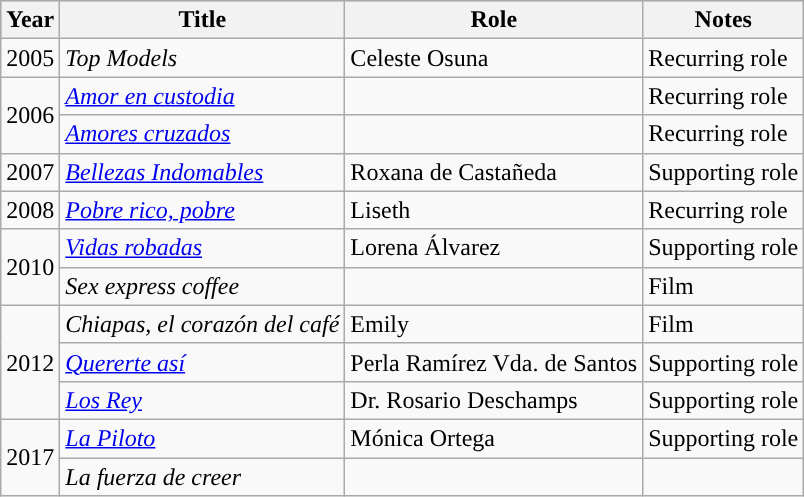<table class="wikitable">
<tr style="background:#b0c4de;">
<th>Year</th>
<th>Title</th>
<th>Role</th>
<th>Notes</th>
</tr>
<tr>
<td>2005</td>
<td><em>Top Models</em></td>
<td>Celeste Osuna</td>
<td>Recurring role</td>
</tr>
<tr>
<td rowspan=2>2006</td>
<td><em><a href='#'>Amor en custodia</a></em></td>
<td></td>
<td>Recurring role</td>
</tr>
<tr>
<td><em><a href='#'>Amores cruzados</a></em></td>
<td></td>
<td>Recurring role</td>
</tr>
<tr>
<td>2007</td>
<td><em><a href='#'>Bellezas Indomables</a></em></td>
<td>Roxana de Castañeda</td>
<td>Supporting role</td>
</tr>
<tr>
<td>2008</td>
<td><em><a href='#'>Pobre rico, pobre</a></em></td>
<td>Liseth</td>
<td>Recurring role</td>
</tr>
<tr>
<td rowspan=2>2010</td>
<td><em><a href='#'>Vidas robadas</a></em></td>
<td>Lorena Álvarez</td>
<td>Supporting role</td>
</tr>
<tr>
<td><em>Sex express coffee</em></td>
<td></td>
<td>Film</td>
</tr>
<tr>
<td rowspan=3>2012</td>
<td><em>Chiapas, el corazón del café</em></td>
<td>Emily</td>
<td>Film</td>
</tr>
<tr>
<td><em><a href='#'>Quererte así</a></em></td>
<td>Perla Ramírez Vda. de Santos</td>
<td>Supporting role</td>
</tr>
<tr>
<td><em><a href='#'>Los Rey</a></em></td>
<td>Dr. Rosario Deschamps</td>
<td>Supporting role</td>
</tr>
<tr>
<td rowspan=2>2017</td>
<td><em><a href='#'>La Piloto</a></em></td>
<td>Mónica Ortega</td>
<td>Supporting role</td>
</tr>
<tr>
<td><em>La fuerza de creer</em></td>
<td></td>
<td></td>
</tr>
</table>
